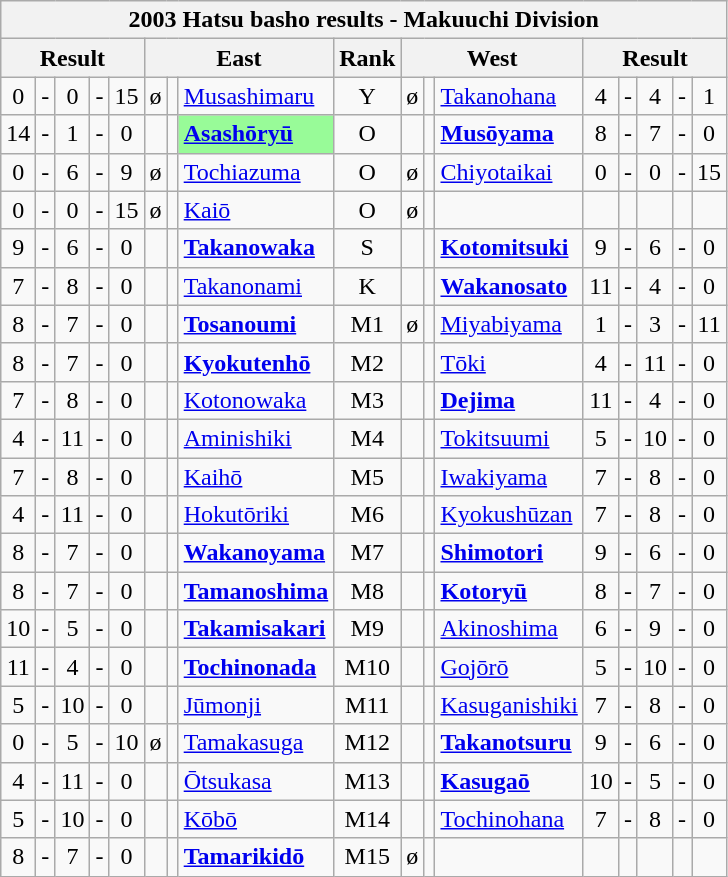<table class="wikitable">
<tr>
<th colspan="17">2003 Hatsu basho results - Makuuchi Division</th>
</tr>
<tr>
<th colspan="5">Result</th>
<th colspan="3">East</th>
<th>Rank</th>
<th colspan="3">West</th>
<th colspan="5">Result</th>
</tr>
<tr>
<td align=center>0</td>
<td align=center>-</td>
<td align=center>0</td>
<td align=center>-</td>
<td align=center>15</td>
<td align=center>ø</td>
<td align=center></td>
<td><a href='#'>Musashimaru</a></td>
<td align=center>Y</td>
<td align=center>ø</td>
<td align=center></td>
<td><a href='#'>Takanohana</a></td>
<td align=center>4</td>
<td align=center>-</td>
<td align=center>4</td>
<td align=center>-</td>
<td align=center>1</td>
</tr>
<tr>
<td align=center>14</td>
<td align=center>-</td>
<td align=center>1</td>
<td align=center>-</td>
<td align=center>0</td>
<td align=center></td>
<td align=center></td>
<td style="background: PaleGreen;"><strong><a href='#'>Asashōryū</a></strong></td>
<td align=center>O</td>
<td align=center></td>
<td align=center></td>
<td><strong><a href='#'>Musōyama</a></strong></td>
<td align=center>8</td>
<td align=center>-</td>
<td align=center>7</td>
<td align=center>-</td>
<td align=center>0</td>
</tr>
<tr>
<td align=center>0</td>
<td align=center>-</td>
<td align=center>6</td>
<td align=center>-</td>
<td align=center>9</td>
<td align=center>ø</td>
<td align=center></td>
<td><a href='#'>Tochiazuma</a></td>
<td align=center>O</td>
<td align=center>ø</td>
<td align=center></td>
<td><a href='#'>Chiyotaikai</a></td>
<td align=center>0</td>
<td align=center>-</td>
<td align=center>0</td>
<td align=center>-</td>
<td align=center>15</td>
</tr>
<tr>
<td align=center>0</td>
<td align=center>-</td>
<td align=center>0</td>
<td align=center>-</td>
<td align=center>15</td>
<td align=center>ø</td>
<td align=center></td>
<td><a href='#'>Kaiō</a></td>
<td align=center>O</td>
<td align=center>ø</td>
<td align=center></td>
<td></td>
<td align=center></td>
<td align=center></td>
<td align=center></td>
<td align=center></td>
<td align=center></td>
</tr>
<tr>
<td align=center>9</td>
<td align=center>-</td>
<td align=center>6</td>
<td align=center>-</td>
<td align=center>0</td>
<td align=center></td>
<td align=center></td>
<td><strong><a href='#'>Takanowaka</a></strong></td>
<td align=center>S</td>
<td align=center></td>
<td align=center></td>
<td><strong><a href='#'>Kotomitsuki</a></strong></td>
<td align=center>9</td>
<td align=center>-</td>
<td align=center>6</td>
<td align=center>-</td>
<td align=center>0</td>
</tr>
<tr>
<td align=center>7</td>
<td align=center>-</td>
<td align=center>8</td>
<td align=center>-</td>
<td align=center>0</td>
<td align=center></td>
<td align=center></td>
<td><a href='#'>Takanonami</a></td>
<td align=center>K</td>
<td align=center></td>
<td align=center></td>
<td><a href='#'><strong>Wakanosato</strong></a></td>
<td align=center>11</td>
<td align=center>-</td>
<td align=center>4</td>
<td align=center>-</td>
<td align=center>0</td>
</tr>
<tr>
<td align=center>8</td>
<td align=center>-</td>
<td align=center>7</td>
<td align=center>-</td>
<td align=center>0</td>
<td align=center></td>
<td align=center></td>
<td><strong><a href='#'>Tosanoumi</a></strong></td>
<td align=center>M1</td>
<td align=center>ø</td>
<td align=center></td>
<td><a href='#'>Miyabiyama</a></td>
<td align=center>1</td>
<td align=center>-</td>
<td align=center>3</td>
<td align=center>-</td>
<td align=center>11</td>
</tr>
<tr>
<td align=center>8</td>
<td align=center>-</td>
<td align=center>7</td>
<td align=center>-</td>
<td align=center>0</td>
<td align=center></td>
<td align=center></td>
<td><a href='#'><strong>Kyokutenhō</strong></a></td>
<td align=center>M2</td>
<td align=center></td>
<td align=center></td>
<td><a href='#'>Tōki</a></td>
<td align=center>4</td>
<td align=center>-</td>
<td align=center>11</td>
<td align=center>-</td>
<td align=center>0</td>
</tr>
<tr>
<td align=center>7</td>
<td align=center>-</td>
<td align=center>8</td>
<td align=center>-</td>
<td align=center>0</td>
<td align=center></td>
<td align=center></td>
<td><a href='#'>Kotonowaka</a></td>
<td align=center>M3</td>
<td align=center></td>
<td align=center></td>
<td><strong><a href='#'>Dejima</a></strong></td>
<td align=center>11</td>
<td align=center>-</td>
<td align=center>4</td>
<td align=center>-</td>
<td align=center>0</td>
</tr>
<tr>
<td align=center>4</td>
<td align=center>-</td>
<td align=center>11</td>
<td align=center>-</td>
<td align=center>0</td>
<td align=center></td>
<td align=center></td>
<td><a href='#'>Aminishiki</a></td>
<td align=center>M4</td>
<td align=center></td>
<td align=center></td>
<td><a href='#'>Tokitsuumi</a></td>
<td align=center>5</td>
<td align=center>-</td>
<td align=center>10</td>
<td align=center>-</td>
<td align=center>0</td>
</tr>
<tr>
<td align=center>7</td>
<td align=center>-</td>
<td align=center>8</td>
<td align=center>-</td>
<td align=center>0</td>
<td align=center></td>
<td align=center></td>
<td><a href='#'>Kaihō</a></td>
<td align=center>M5</td>
<td align=center></td>
<td align=center></td>
<td><a href='#'>Iwakiyama</a></td>
<td align=center>7</td>
<td align=center>-</td>
<td align=center>8</td>
<td align=center>-</td>
<td align=center>0</td>
</tr>
<tr>
<td align=center>4</td>
<td align=center>-</td>
<td align=center>11</td>
<td align=center>-</td>
<td align=center>0</td>
<td align=center></td>
<td align=center></td>
<td><a href='#'>Hokutōriki</a></td>
<td align=center>M6</td>
<td align=center></td>
<td align=center></td>
<td><a href='#'>Kyokushūzan</a></td>
<td align=center>7</td>
<td align=center>-</td>
<td align=center>8</td>
<td align=center>-</td>
<td align=center>0</td>
</tr>
<tr>
<td align=center>8</td>
<td align=center>-</td>
<td align=center>7</td>
<td align=center>-</td>
<td align=center>0</td>
<td align=center></td>
<td align=center></td>
<td><strong><a href='#'>Wakanoyama</a></strong></td>
<td align=center>M7</td>
<td align=center></td>
<td align=center></td>
<td><a href='#'><strong>Shimotori</strong></a></td>
<td align=center>9</td>
<td align=center>-</td>
<td align=center>6</td>
<td align=center>-</td>
<td align=center>0</td>
</tr>
<tr>
<td align=center>8</td>
<td align=center>-</td>
<td align=center>7</td>
<td align=center>-</td>
<td align=center>0</td>
<td align=center></td>
<td align=center></td>
<td><a href='#'><strong>Tamanoshima</strong></a></td>
<td align=center>M8</td>
<td align=center></td>
<td align=center></td>
<td><a href='#'><strong>Kotoryū</strong></a></td>
<td align=center>8</td>
<td align=center>-</td>
<td align=center>7</td>
<td align=center>-</td>
<td align=center>0</td>
</tr>
<tr>
<td align=center>10</td>
<td align=center>-</td>
<td align=center>5</td>
<td align=center>-</td>
<td align=center>0</td>
<td align=center></td>
<td align=center></td>
<td><a href='#'><strong>Takamisakari</strong></a></td>
<td align=center>M9</td>
<td align=center></td>
<td align=center></td>
<td><a href='#'>Akinoshima</a></td>
<td align=center>6</td>
<td align=center>-</td>
<td align=center>9</td>
<td align=center>-</td>
<td align=center>0</td>
</tr>
<tr>
<td align=center>11</td>
<td align=center>-</td>
<td align=center>4</td>
<td align=center>-</td>
<td align=center>0</td>
<td align=center></td>
<td align=center></td>
<td><a href='#'><strong>Tochinonada</strong></a></td>
<td align=center>M10</td>
<td align=center></td>
<td align=center></td>
<td><a href='#'>Gojōrō</a></td>
<td align=center>5</td>
<td align=center>-</td>
<td align=center>10</td>
<td align=center>-</td>
<td align=center>0</td>
</tr>
<tr>
<td align=center>5</td>
<td align=center>-</td>
<td align=center>10</td>
<td align=center>-</td>
<td align=center>0</td>
<td align=center></td>
<td align=center></td>
<td><a href='#'>Jūmonji</a></td>
<td align=center>M11</td>
<td align=center></td>
<td align=center></td>
<td><a href='#'>Kasuganishiki</a></td>
<td align=center>7</td>
<td align=center>-</td>
<td align=center>8</td>
<td align=center>-</td>
<td align=center>0</td>
</tr>
<tr>
<td align=center>0</td>
<td align=center>-</td>
<td align=center>5</td>
<td align=center>-</td>
<td align=center>10</td>
<td align=center>ø</td>
<td align=center></td>
<td><a href='#'>Tamakasuga</a></td>
<td align=center>M12</td>
<td align=center></td>
<td align=center></td>
<td><a href='#'><strong>Takanotsuru</strong></a></td>
<td align=center>9</td>
<td align=center>-</td>
<td align=center>6</td>
<td align=center>-</td>
<td align=center>0</td>
</tr>
<tr>
<td align=center>4</td>
<td align=center>-</td>
<td align=center>11</td>
<td align=center>-</td>
<td align=center>0</td>
<td align=center></td>
<td align=center></td>
<td><a href='#'>Ōtsukasa</a></td>
<td align=center>M13</td>
<td align=center></td>
<td align=center></td>
<td><strong><a href='#'>Kasugaō</a></strong></td>
<td align=center>10</td>
<td align=center>-</td>
<td align=center>5</td>
<td align=center>-</td>
<td align=center>0</td>
</tr>
<tr>
<td align=center>5</td>
<td align=center>-</td>
<td align=center>10</td>
<td align=center>-</td>
<td align=center>0</td>
<td align=center></td>
<td align=center></td>
<td><a href='#'>Kōbō</a></td>
<td align=center>M14</td>
<td align=center></td>
<td align=center></td>
<td><a href='#'>Tochinohana</a></td>
<td align=center>7</td>
<td align=center>-</td>
<td align=center>8</td>
<td align=center>-</td>
<td align=center>0</td>
</tr>
<tr>
<td align=center>8</td>
<td align=center>-</td>
<td align=center>7</td>
<td align=center>-</td>
<td align=center>0</td>
<td align=center></td>
<td align=center></td>
<td><a href='#'><strong>Tamarikidō</strong></a></td>
<td align=center>M15</td>
<td align=center>ø</td>
<td align=center></td>
<td></td>
<td align=center></td>
<td align=center></td>
<td align=center></td>
<td align=center></td>
<td align=center></td>
</tr>
</table>
